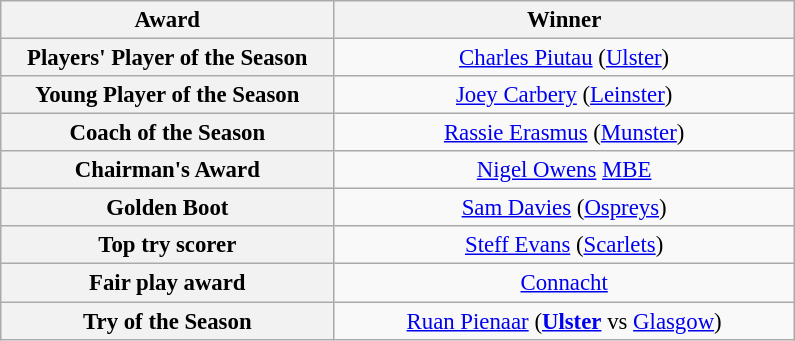<table class="wikitable" style="font-size:95%; text-align:center;">
<tr>
<th style="width:215px;">Award</th>
<th style="width:300px;">Winner</th>
</tr>
<tr>
<th>Players' Player of the Season</th>
<td> <a href='#'>Charles Piutau</a> (<a href='#'>Ulster</a>)</td>
</tr>
<tr>
<th>Young Player of the Season</th>
<td> <a href='#'>Joey Carbery</a> (<a href='#'>Leinster</a>)</td>
</tr>
<tr>
<th>Coach of the Season</th>
<td> <a href='#'>Rassie Erasmus</a> (<a href='#'>Munster</a>)</td>
</tr>
<tr>
<th>Chairman's Award</th>
<td> <a href='#'>Nigel Owens</a> <a href='#'>MBE</a></td>
</tr>
<tr>
<th>Golden Boot</th>
<td> <a href='#'>Sam Davies</a> (<a href='#'>Ospreys</a>)</td>
</tr>
<tr>
<th>Top try scorer</th>
<td> <a href='#'>Steff Evans</a> (<a href='#'>Scarlets</a>)</td>
</tr>
<tr>
<th>Fair play award</th>
<td> <a href='#'>Connacht</a></td>
</tr>
<tr>
<th>Try of the Season</th>
<td> <a href='#'>Ruan Pienaar</a> (<strong><a href='#'>Ulster</a></strong> vs <a href='#'>Glasgow</a>)</td>
</tr>
</table>
